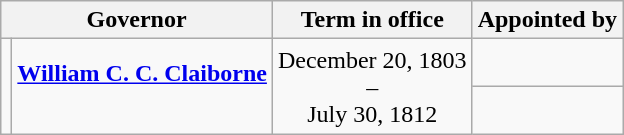<table class="wikitable" style="text-align:center;">
<tr>
<th scope="colgroup" colspan="2">Governor</th>
<th scope="col">Term in office</th>
<th scope="col">Appointed by</th>
</tr>
<tr style="height:2em;">
<td rowspan="2"></td>
<td rowspan="2"><strong><a href='#'>William C. C. Claiborne</a></strong><br><br></td>
<td rowspan="2">December 20, 1803<br>–<br>July 30, 1812<br></td>
<td></td>
</tr>
<tr style="height:2em;">
<td></td>
</tr>
</table>
